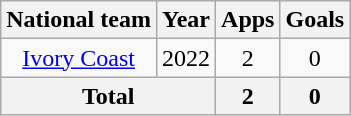<table class=wikitable style=text-align:center>
<tr>
<th>National team</th>
<th>Year</th>
<th>Apps</th>
<th>Goals</th>
</tr>
<tr>
<td><a href='#'>Ivory Coast</a></td>
<td>2022</td>
<td>2</td>
<td>0</td>
</tr>
<tr>
<th colspan="2">Total</th>
<th>2</th>
<th>0</th>
</tr>
</table>
